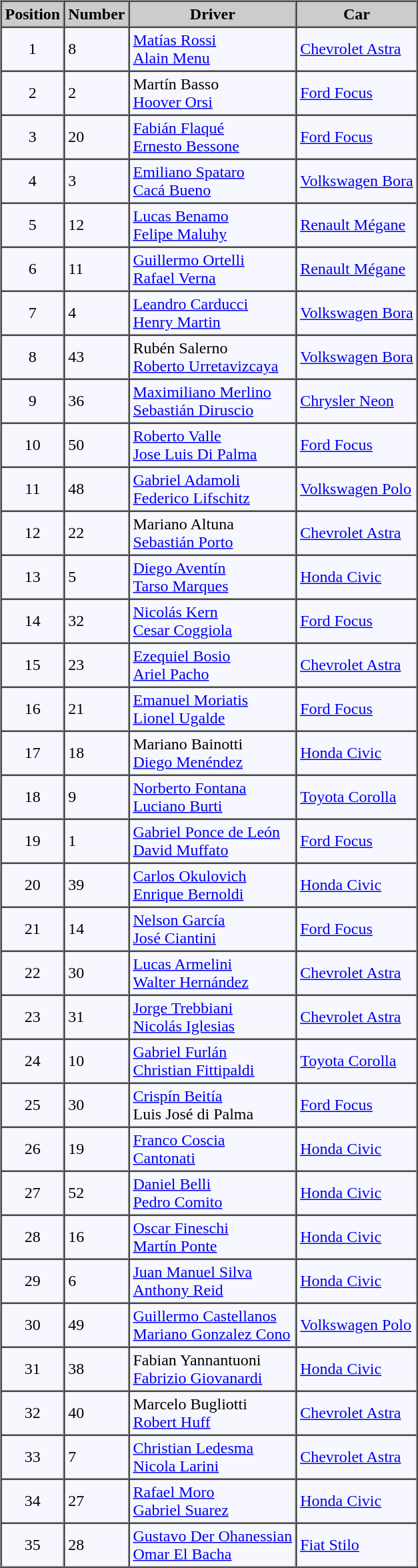<table style="background:#f7f8ff;" cellpadding="3" cellspacing="0" border="1" style="font-size: 95%; border: gray solid 1px; border-collapse: collapse;">
<tr align="center" style="background:#CCCCCC;">
<th>Position</th>
<th>Number</th>
<th>Driver</th>
<th>Car</th>
</tr>
<tr align="center">
<td>1</td>
<td align="left">8</td>
<td align="left"> <a href='#'>Matías Rossi</a><br> <a href='#'>Alain Menu</a></td>
<td align="left"><a href='#'>Chevrolet Astra</a></td>
</tr>
<tr align="center">
<td>2</td>
<td align="left">2</td>
<td align="left"> Martín Basso<br> <a href='#'>Hoover Orsi</a></td>
<td align="left"><a href='#'>Ford Focus</a></td>
</tr>
<tr align="center">
<td>3</td>
<td align="left">20</td>
<td align="left"> <a href='#'>Fabián Flaqué</a><br> <a href='#'>Ernesto Bessone</a></td>
<td align="left"><a href='#'>Ford Focus</a></td>
</tr>
<tr align="center">
<td>4</td>
<td align="left">3</td>
<td align="left"> <a href='#'>Emiliano Spataro</a><br> <a href='#'>Cacá Bueno</a></td>
<td align="left"><a href='#'>Volkswagen Bora</a></td>
</tr>
<tr align="center">
<td>5</td>
<td align="left">12</td>
<td align="left"> <a href='#'>Lucas Benamo</a><br> <a href='#'>Felipe Maluhy</a></td>
<td align="left"><a href='#'>Renault Mégane</a></td>
</tr>
<tr align="center">
<td>6</td>
<td align="left">11</td>
<td align="left"> <a href='#'>Guillermo Ortelli</a><br> <a href='#'>Rafael Verna</a></td>
<td align="left"><a href='#'>Renault Mégane</a></td>
</tr>
<tr align="center">
<td>7</td>
<td align="left">4</td>
<td align="left"> <a href='#'>Leandro Carducci</a><br> <a href='#'>Henry Martin</a></td>
<td align="left"><a href='#'>Volkswagen Bora</a></td>
</tr>
<tr align="center">
<td>8</td>
<td align="left">43</td>
<td align="left"> Rubén Salerno<br> <a href='#'>Roberto Urretavizcaya</a></td>
<td align="left"><a href='#'>Volkswagen Bora</a></td>
</tr>
<tr align="center">
<td>9</td>
<td align="left">36</td>
<td align="left"> <a href='#'>Maximiliano Merlino</a><br> <a href='#'>Sebastián Diruscio</a></td>
<td align="left"><a href='#'>Chrysler Neon</a></td>
</tr>
<tr align="center">
<td>10</td>
<td align="left">50</td>
<td align="left"> <a href='#'>Roberto Valle</a><br> <a href='#'>Jose Luis Di Palma</a></td>
<td align="left"><a href='#'>Ford Focus</a></td>
</tr>
<tr align="center">
<td>11</td>
<td align="left">48</td>
<td align="left"> <a href='#'>Gabriel Adamoli</a><br> <a href='#'>Federico Lifschitz</a></td>
<td align="left"><a href='#'>Volkswagen Polo</a></td>
</tr>
<tr align="center">
<td>12</td>
<td align="left">22</td>
<td align="left"> Mariano Altuna<br> <a href='#'>Sebastián Porto</a></td>
<td align="left"><a href='#'>Chevrolet Astra</a></td>
</tr>
<tr align="center">
<td>13</td>
<td align="left">5</td>
<td align="left"> <a href='#'>Diego Aventín</a><br> <a href='#'>Tarso Marques</a></td>
<td align="left"><a href='#'>Honda Civic</a></td>
</tr>
<tr align="center">
<td>14</td>
<td align="left">32</td>
<td align="left"> <a href='#'>Nicolás Kern</a><br> <a href='#'>Cesar Coggiola</a></td>
<td align="left"><a href='#'>Ford Focus</a></td>
</tr>
<tr align="center">
<td>15</td>
<td align="left">23</td>
<td align="left"> <a href='#'>Ezequiel Bosio</a><br> <a href='#'>Ariel Pacho</a></td>
<td align="left"><a href='#'>Chevrolet Astra</a></td>
</tr>
<tr align="center">
<td>16</td>
<td align="left">21</td>
<td align="left"> <a href='#'>Emanuel Moriatis</a><br> <a href='#'>Lionel Ugalde</a></td>
<td align="left"><a href='#'>Ford Focus</a></td>
</tr>
<tr align="center">
<td>17</td>
<td align="left">18</td>
<td align="left"> Mariano Bainotti<br> <a href='#'>Diego Menéndez</a></td>
<td align="left"><a href='#'>Honda Civic</a></td>
</tr>
<tr align="center">
<td>18</td>
<td align="left">9</td>
<td align="left"> <a href='#'>Norberto Fontana</a><br> <a href='#'>Luciano Burti</a></td>
<td align="left"><a href='#'>Toyota Corolla</a></td>
</tr>
<tr align="center">
<td>19</td>
<td align="left">1</td>
<td align="left"> <a href='#'>Gabriel Ponce de León</a><br> <a href='#'>David Muffato</a></td>
<td align="left"><a href='#'>Ford Focus</a></td>
</tr>
<tr align="center">
<td>20</td>
<td align="left">39</td>
<td align="left"> <a href='#'>Carlos Okulovich</a><br> <a href='#'>Enrique Bernoldi</a></td>
<td align="left"><a href='#'>Honda Civic</a></td>
</tr>
<tr align="center">
<td>21</td>
<td align="left">14</td>
<td align="left"> <a href='#'>Nelson García</a><br> <a href='#'>José Ciantini</a></td>
<td align="left"><a href='#'>Ford Focus</a></td>
</tr>
<tr align="center">
<td>22</td>
<td align="left">30</td>
<td align="left"> <a href='#'>Lucas Armelini</a><br> <a href='#'>Walter Hernández</a></td>
<td align="left"><a href='#'>Chevrolet Astra</a></td>
</tr>
<tr align="center">
<td>23</td>
<td align="left">31</td>
<td align="left"> <a href='#'>Jorge Trebbiani</a><br> <a href='#'>Nicolás Iglesias</a></td>
<td align="left"><a href='#'>Chevrolet Astra</a></td>
</tr>
<tr align="center">
<td>24</td>
<td align="left">10</td>
<td align="left"> <a href='#'>Gabriel Furlán</a><br> <a href='#'>Christian Fittipaldi</a></td>
<td align="left"><a href='#'>Toyota Corolla</a></td>
</tr>
<tr align="center">
<td>25</td>
<td align="left">30</td>
<td align="left"> <a href='#'>Crispín Beitía</a><br> Luis José di Palma</td>
<td align="left"><a href='#'>Ford Focus</a></td>
</tr>
<tr align="center">
<td>26</td>
<td align="left">19</td>
<td align="left"> <a href='#'>Franco Coscia</a><br> <a href='#'>Cantonati</a></td>
<td align="left"><a href='#'>Honda Civic</a></td>
</tr>
<tr align="center">
<td>27</td>
<td align="left">52</td>
<td align="left"> <a href='#'>Daniel Belli</a><br> <a href='#'>Pedro Comito</a></td>
<td align="left"><a href='#'>Honda Civic</a></td>
</tr>
<tr align="center">
<td>28</td>
<td align="left">16</td>
<td align="left"> <a href='#'>Oscar Fineschi</a><br> <a href='#'>Martín Ponte</a></td>
<td align="left"><a href='#'>Honda Civic</a></td>
</tr>
<tr align="center">
<td>29</td>
<td align="left">6</td>
<td align="left"> <a href='#'>Juan Manuel Silva</a><br> <a href='#'>Anthony Reid</a></td>
<td align="left"><a href='#'>Honda Civic</a></td>
</tr>
<tr align="center">
<td>30</td>
<td align="left">49</td>
<td align="left"> <a href='#'>Guillermo Castellanos</a><br> <a href='#'>Mariano Gonzalez Cono</a></td>
<td align="left"><a href='#'>Volkswagen Polo</a></td>
</tr>
<tr align="center">
<td>31</td>
<td align="left">38</td>
<td align="left"> Fabian Yannantuoni<br> <a href='#'>Fabrizio Giovanardi</a></td>
<td align="left"><a href='#'>Honda Civic</a></td>
</tr>
<tr align="center">
<td>32</td>
<td align="left">40</td>
<td align="left"> Marcelo Bugliotti<br> <a href='#'>Robert Huff</a></td>
<td align="left"><a href='#'>Chevrolet Astra</a></td>
</tr>
<tr align="center">
<td>33</td>
<td align="left">7</td>
<td align="left"> <a href='#'>Christian Ledesma</a><br> <a href='#'>Nicola Larini</a></td>
<td align="left"><a href='#'>Chevrolet Astra</a></td>
</tr>
<tr align="center">
<td>34</td>
<td align="left">27</td>
<td align="left"> <a href='#'>Rafael Moro</a><br> <a href='#'>Gabriel Suarez</a></td>
<td align="left"><a href='#'>Honda Civic</a></td>
</tr>
<tr align="center">
<td>35</td>
<td align="left">28</td>
<td align="left"> <a href='#'>Gustavo Der Ohanessian</a><br> <a href='#'>Omar El Bacha</a></td>
<td align="left"><a href='#'>Fiat Stilo</a></td>
</tr>
<tr align="center">
</tr>
</table>
